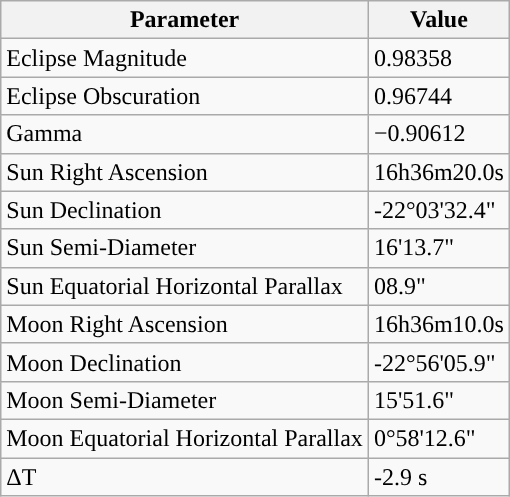<table class="wikitable">
<tr>
<th>Parameter</th>
<th>Value</th>
</tr>
<tr>
<td>Eclipse Magnitude</td>
<td>0.98358</td>
</tr>
<tr>
<td>Eclipse Obscuration</td>
<td>0.96744</td>
</tr>
<tr>
<td>Gamma</td>
<td>−0.90612</td>
</tr>
<tr>
<td>Sun Right Ascension</td>
<td>16h36m20.0s</td>
</tr>
<tr>
<td>Sun Declination</td>
<td>-22°03'32.4"</td>
</tr>
<tr>
<td>Sun Semi-Diameter</td>
<td>16'13.7"</td>
</tr>
<tr>
<td>Sun Equatorial Horizontal Parallax</td>
<td>08.9"</td>
</tr>
<tr>
<td>Moon Right Ascension</td>
<td>16h36m10.0s</td>
</tr>
<tr>
<td>Moon Declination</td>
<td>-22°56'05.9"</td>
</tr>
<tr>
<td>Moon Semi-Diameter</td>
<td>15'51.6"</td>
</tr>
<tr>
<td>Moon Equatorial Horizontal Parallax</td>
<td>0°58'12.6"</td>
</tr>
<tr>
<td>ΔT</td>
<td>-2.9 s</td>
</tr>
</table>
